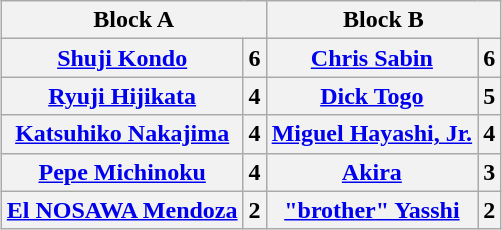<table class="wikitable" style="margin: 1em auto 1em auto;text-align:center">
<tr>
<th colspan="2">Block A</th>
<th colspan="2">Block B</th>
</tr>
<tr>
<th><a href='#'>Shuji Kondo</a></th>
<th>6</th>
<th><a href='#'>Chris Sabin</a></th>
<th>6</th>
</tr>
<tr>
<th><a href='#'>Ryuji Hijikata</a></th>
<th>4</th>
<th><a href='#'>Dick Togo</a></th>
<th>5</th>
</tr>
<tr>
<th><a href='#'>Katsuhiko Nakajima</a></th>
<th>4</th>
<th><a href='#'>Miguel Hayashi, Jr.</a></th>
<th>4</th>
</tr>
<tr>
<th><a href='#'>Pepe Michinoku</a></th>
<th>4</th>
<th><a href='#'>Akira</a></th>
<th>3</th>
</tr>
<tr>
<th><a href='#'>El NOSAWA Mendoza</a></th>
<th>2</th>
<th><a href='#'>"brother" Yasshi</a></th>
<th>2</th>
</tr>
</table>
